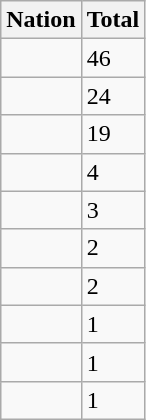<table class="wikitable sortable">
<tr>
<th>Nation</th>
<th>Total</th>
</tr>
<tr>
<td></td>
<td>46</td>
</tr>
<tr>
<td></td>
<td>24</td>
</tr>
<tr>
<td></td>
<td>19</td>
</tr>
<tr>
<td></td>
<td>4</td>
</tr>
<tr>
<td></td>
<td>3</td>
</tr>
<tr>
<td></td>
<td>2</td>
</tr>
<tr>
<td></td>
<td>2</td>
</tr>
<tr>
<td></td>
<td>1</td>
</tr>
<tr>
<td></td>
<td>1</td>
</tr>
<tr>
<td></td>
<td>1</td>
</tr>
</table>
